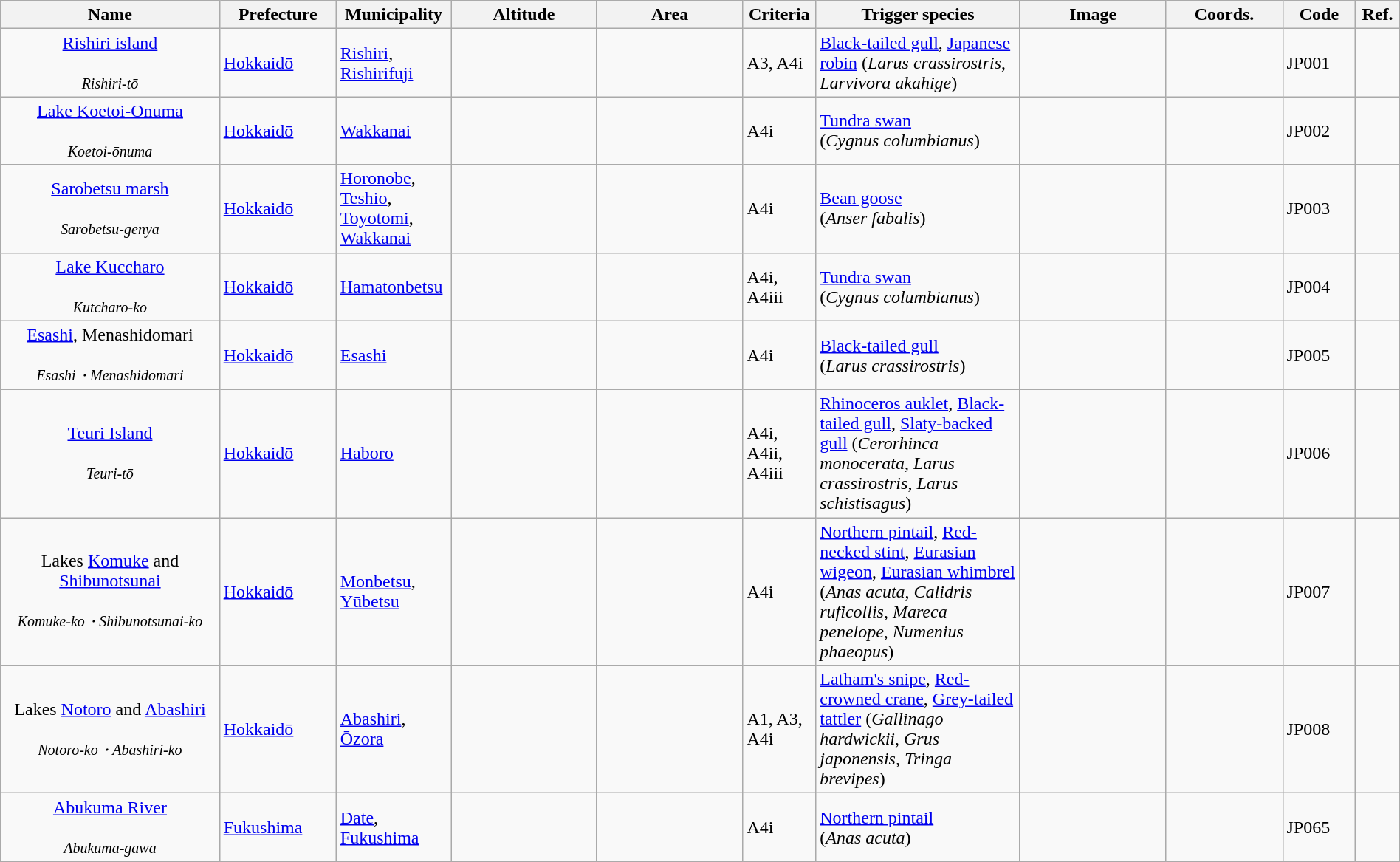<table class="wikitable sortable"  style="width:100%;">
<tr>
<th width="15%" align="left">Name</th>
<th width="8%" align="left">Prefecture</th>
<th width="7%" align="left">Municipality</th>
<th width="10%" align="left">Altitude</th>
<th width="10%" align="left">Area</th>
<th width="5%" align="left">Criteria</th>
<th width="14%" align="left">Trigger species</th>
<th width="10%" align="left" class="unsortable">Image</th>
<th width="8%" align="left" class="unsortable">Coords.</th>
<th width="5%" align="left">Code</th>
<th width="3%" align="left" class="unsortable">Ref.</th>
</tr>
<tr>
<td align="center"><a href='#'>Rishiri island</a><br><br><small><em>Rishiri-tō</em></small></td>
<td><a href='#'>Hokkaidō</a></td>
<td><a href='#'>Rishiri</a>, <a href='#'>Rishirifuji</a></td>
<td></td>
<td></td>
<td>A3, A4i</td>
<td><a href='#'>Black-tailed gull</a>, <a href='#'>Japanese robin</a> (<em>Larus crassirostris</em>, <em>Larvivora akahige</em>)</td>
<td></td>
<td></td>
<td>JP001</td>
<td></td>
</tr>
<tr>
<td align="center"><a href='#'>Lake Koetoi-Onuma</a><br><br><small><em>Koetoi-ōnuma</em></small></td>
<td><a href='#'>Hokkaidō</a></td>
<td><a href='#'>Wakkanai</a></td>
<td></td>
<td></td>
<td>A4i</td>
<td><a href='#'>Tundra swan</a><br>(<em>Cygnus columbianus</em>)</td>
<td></td>
<td></td>
<td>JP002</td>
<td></td>
</tr>
<tr>
<td align="center"><a href='#'>Sarobetsu marsh</a><br><br><small><em>Sarobetsu-genya</em></small></td>
<td><a href='#'>Hokkaidō</a></td>
<td><a href='#'>Horonobe</a>, <a href='#'>Teshio</a>, <a href='#'>Toyotomi</a>, <a href='#'>Wakkanai</a></td>
<td></td>
<td></td>
<td>A4i</td>
<td><a href='#'>Bean goose</a><br>(<em>Anser fabalis</em>)</td>
<td></td>
<td></td>
<td>JP003</td>
<td></td>
</tr>
<tr>
<td align="center"><a href='#'>Lake Kuccharo</a><br><br><small><em>Kutcharo-ko</em></small></td>
<td><a href='#'>Hokkaidō</a></td>
<td><a href='#'>Hamatonbetsu</a></td>
<td></td>
<td></td>
<td>A4i, A4iii</td>
<td><a href='#'>Tundra swan</a><br>(<em>Cygnus columbianus</em>)</td>
<td></td>
<td></td>
<td>JP004</td>
<td></td>
</tr>
<tr>
<td align="center"><a href='#'>Esashi</a>, Menashidomari<br><br><small><em>Esashi・Menashidomari</em></small></td>
<td><a href='#'>Hokkaidō</a></td>
<td><a href='#'>Esashi</a></td>
<td></td>
<td></td>
<td>A4i</td>
<td><a href='#'>Black-tailed gull</a><br>(<em>Larus crassirostris</em>)</td>
<td></td>
<td></td>
<td>JP005</td>
<td></td>
</tr>
<tr>
<td align="center"><a href='#'>Teuri Island</a><br><br><small><em>Teuri-tō</em></small></td>
<td><a href='#'>Hokkaidō</a></td>
<td><a href='#'>Haboro</a></td>
<td></td>
<td></td>
<td>A4i, A4ii, A4iii</td>
<td><a href='#'>Rhinoceros auklet</a>, <a href='#'>Black-tailed gull</a>, <a href='#'>Slaty-backed gull</a> (<em>Cerorhinca monocerata</em>, <em>Larus crassirostris</em>, <em>Larus schistisagus</em>)</td>
<td></td>
<td></td>
<td>JP006</td>
<td></td>
</tr>
<tr>
<td align="center">Lakes <a href='#'>Komuke</a> and <a href='#'>Shibunotsunai</a><br><br><small><em>Komuke-ko・Shibunotsunai-ko</em></small></td>
<td><a href='#'>Hokkaidō</a></td>
<td><a href='#'>Monbetsu</a>, <a href='#'>Yūbetsu</a></td>
<td></td>
<td></td>
<td>A4i</td>
<td><a href='#'>Northern pintail</a>, <a href='#'>Red-necked stint</a>, <a href='#'>Eurasian wigeon</a>, <a href='#'>Eurasian whimbrel</a> (<em>Anas acuta</em>, <em>Calidris ruficollis</em>, <em>Mareca penelope</em>, <em>Numenius phaeopus</em>)</td>
<td></td>
<td></td>
<td>JP007</td>
<td></td>
</tr>
<tr>
<td align="center">Lakes <a href='#'>Notoro</a> and <a href='#'>Abashiri</a><br><br><small><em>Notoro-ko・Abashiri-ko</em></small></td>
<td><a href='#'>Hokkaidō</a></td>
<td><a href='#'>Abashiri</a>, <a href='#'>Ōzora</a></td>
<td></td>
<td></td>
<td>A1, A3, A4i</td>
<td><a href='#'>Latham's snipe</a>, <a href='#'>Red-crowned crane</a>, <a href='#'>Grey-tailed tattler</a> (<em>Gallinago hardwickii</em>, <em>Grus japonensis</em>, <em>Tringa brevipes</em>)</td>
<td></td>
<td></td>
<td>JP008</td>
<td></td>
</tr>
<tr>
<td align="center"><a href='#'>Abukuma River</a><br><br><small><em>Abukuma-gawa</em></small></td>
<td><a href='#'>Fukushima</a></td>
<td><a href='#'>Date</a>, <a href='#'>Fukushima</a></td>
<td></td>
<td></td>
<td>A4i</td>
<td><a href='#'>Northern pintail</a><br>(<em>Anas acuta</em>)</td>
<td></td>
<td></td>
<td>JP065</td>
<td></td>
</tr>
<tr>
</tr>
</table>
